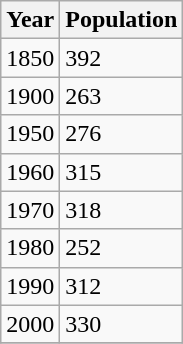<table class="wikitable">
<tr>
<th>Year</th>
<th>Population</th>
</tr>
<tr>
<td>1850</td>
<td>392</td>
</tr>
<tr>
<td>1900</td>
<td>263</td>
</tr>
<tr>
<td>1950</td>
<td>276</td>
</tr>
<tr>
<td>1960</td>
<td>315</td>
</tr>
<tr>
<td>1970</td>
<td>318</td>
</tr>
<tr>
<td>1980</td>
<td>252</td>
</tr>
<tr>
<td>1990</td>
<td>312</td>
</tr>
<tr>
<td>2000</td>
<td>330</td>
</tr>
<tr>
</tr>
</table>
